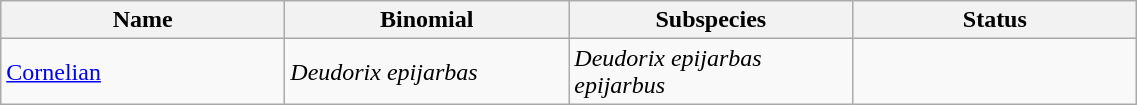<table width=60% class="wikitable">
<tr>
<th width=20%>Name</th>
<th width=20%>Binomial</th>
<th width=20%>Subspecies</th>
<th width=20%>Status</th>
</tr>
<tr>
<td><a href='#'>Cornelian</a><br>
</td>
<td><em>Deudorix epijarbas</em></td>
<td><em>Deudorix epijarbas epijarbus</em></td>
<td></td>
</tr>
</table>
